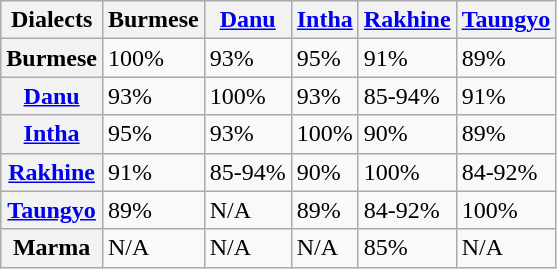<table class="wikitable sortable static-row-numbers static-row-header-text">
<tr>
<th>Dialects</th>
<th>Burmese</th>
<th><a href='#'>Danu</a></th>
<th><a href='#'>Intha</a></th>
<th><a href='#'>Rakhine</a></th>
<th><a href='#'>Taungyo</a></th>
</tr>
<tr>
<th>Burmese</th>
<td>100%</td>
<td>93%</td>
<td>95%</td>
<td>91%</td>
<td>89%</td>
</tr>
<tr>
<th><a href='#'>Danu</a></th>
<td>93%</td>
<td>100%</td>
<td>93%</td>
<td>85-94%</td>
<td>91%</td>
</tr>
<tr>
<th><a href='#'>Intha</a></th>
<td>95%</td>
<td>93%</td>
<td>100%</td>
<td>90%</td>
<td>89%</td>
</tr>
<tr>
<th><a href='#'>Rakhine</a></th>
<td>91%</td>
<td>85-94%</td>
<td>90%</td>
<td>100%</td>
<td>84-92%</td>
</tr>
<tr>
<th><a href='#'>Taungyo</a></th>
<td>89%</td>
<td>N/A</td>
<td>89%</td>
<td>84-92%</td>
<td>100%</td>
</tr>
<tr>
<th>Marma</th>
<td>N/A</td>
<td>N/A</td>
<td>N/A</td>
<td>85%</td>
<td>N/A</td>
</tr>
</table>
